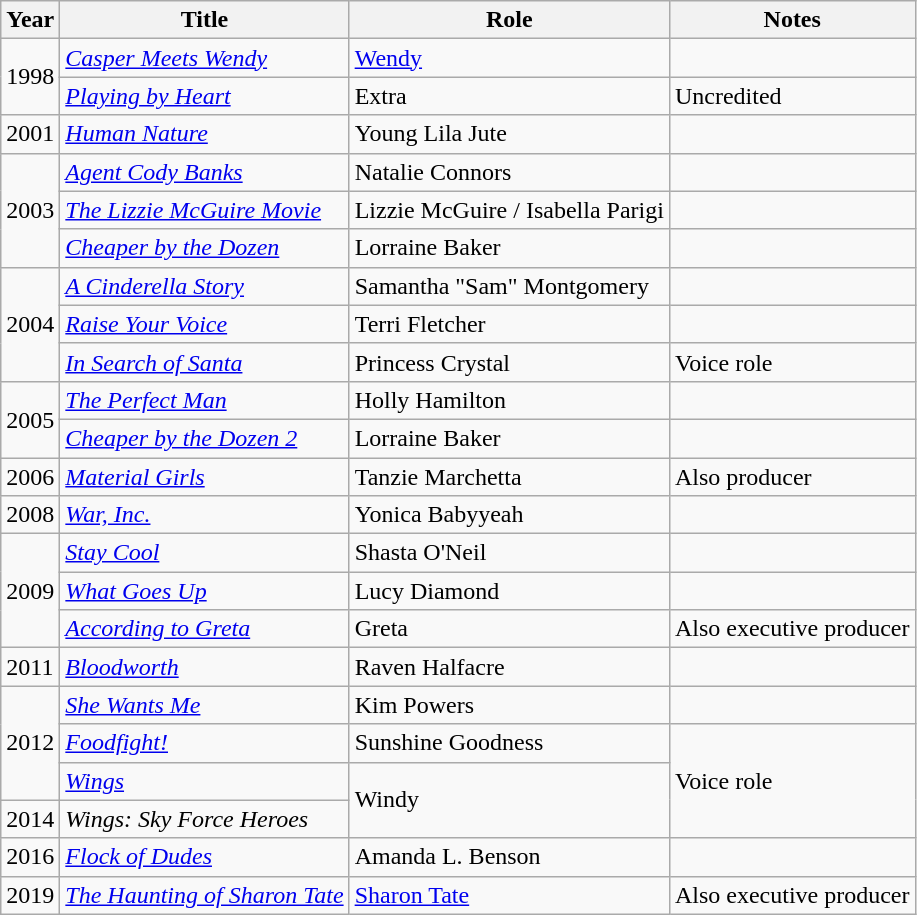<table class="wikitable sortable">
<tr>
<th>Year</th>
<th>Title</th>
<th>Role</th>
<th class="unsortable">Notes</th>
</tr>
<tr>
<td rowspan="2">1998</td>
<td><em><a href='#'>Casper Meets Wendy</a></em></td>
<td><a href='#'>Wendy</a></td>
<td></td>
</tr>
<tr>
<td><em><a href='#'>Playing by Heart</a></em></td>
<td>Extra</td>
<td>Uncredited</td>
</tr>
<tr>
<td>2001</td>
<td><em><a href='#'>Human Nature</a></em></td>
<td>Young Lila Jute</td>
<td></td>
</tr>
<tr>
<td rowspan="3">2003</td>
<td><em><a href='#'>Agent Cody Banks</a></em></td>
<td>Natalie Connors</td>
<td></td>
</tr>
<tr>
<td><em><a href='#'>The Lizzie McGuire Movie</a></em></td>
<td>Lizzie McGuire / Isabella Parigi</td>
<td></td>
</tr>
<tr>
<td><em><a href='#'>Cheaper by the Dozen</a></em></td>
<td>Lorraine Baker</td>
<td></td>
</tr>
<tr>
<td rowspan="3">2004</td>
<td><em><a href='#'>A Cinderella Story</a></em></td>
<td>Samantha "Sam" Montgomery</td>
<td></td>
</tr>
<tr>
<td><em><a href='#'>Raise Your Voice</a></em></td>
<td>Terri Fletcher</td>
<td></td>
</tr>
<tr>
<td><em><a href='#'>In Search of Santa</a></em></td>
<td>Princess Crystal</td>
<td>Voice role</td>
</tr>
<tr>
<td rowspan="2">2005</td>
<td><em><a href='#'>The Perfect Man</a></em></td>
<td>Holly Hamilton</td>
<td></td>
</tr>
<tr>
<td><em><a href='#'>Cheaper by the Dozen 2</a></em></td>
<td>Lorraine Baker</td>
<td></td>
</tr>
<tr>
<td>2006</td>
<td><em><a href='#'>Material Girls</a></em></td>
<td>Tanzie Marchetta</td>
<td>Also producer</td>
</tr>
<tr>
<td>2008</td>
<td><em><a href='#'>War, Inc.</a></em></td>
<td>Yonica Babyyeah</td>
<td></td>
</tr>
<tr>
<td rowspan="3">2009</td>
<td><em><a href='#'>Stay Cool</a></em></td>
<td>Shasta O'Neil</td>
<td></td>
</tr>
<tr>
<td><em><a href='#'>What Goes Up</a></em></td>
<td>Lucy Diamond</td>
<td></td>
</tr>
<tr>
<td><em><a href='#'>According to Greta</a></em></td>
<td>Greta</td>
<td>Also executive producer</td>
</tr>
<tr>
<td>2011</td>
<td><em><a href='#'>Bloodworth</a></em></td>
<td>Raven Halfacre</td>
<td></td>
</tr>
<tr>
<td rowspan="3">2012</td>
<td><em><a href='#'>She Wants Me</a></em></td>
<td>Kim Powers</td>
<td></td>
</tr>
<tr>
<td><em><a href='#'>Foodfight!</a></em></td>
<td>Sunshine Goodness</td>
<td rowspan="3">Voice role</td>
</tr>
<tr>
<td><em><a href='#'>Wings</a></em></td>
<td rowspan="2">Windy</td>
</tr>
<tr>
<td>2014</td>
<td><em>Wings: Sky Force Heroes</em></td>
</tr>
<tr>
<td>2016</td>
<td><em><a href='#'>Flock of Dudes</a></em></td>
<td>Amanda L. Benson</td>
<td></td>
</tr>
<tr>
<td>2019</td>
<td><em><a href='#'>The Haunting of Sharon Tate</a></em></td>
<td><a href='#'>Sharon Tate</a></td>
<td>Also executive producer</td>
</tr>
</table>
